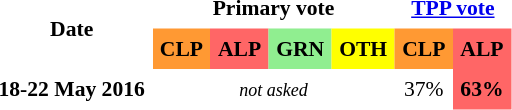<table class="toccolours" cellpadding="5" cellspacing="0" style="text-align:center; margin-right:.5em; margin-top:.4em; font-size:90%;">
<tr>
<th rowspan="2">Date</th>
<th colspan="4">Primary vote</th>
<th colspan="2"><a href='#'>TPP vote</a></th>
</tr>
<tr>
<th style="background:#f93;">CLP</th>
<th style="background:#f66;">ALP</th>
<th style="background:#90ee90;">GRN</th>
<th style="background:#ff0;;">OTH</th>
<th style="background:#f93;">CLP</th>
<th style="background:#f66;">ALP</th>
</tr>
<tr>
<th>18-22 May 2016</th>
<td colspan=4><em><small>not asked</small></em></td>
<td>37%</td>
<td style="background:#f66;"><strong>63%</strong></td>
</tr>
</table>
